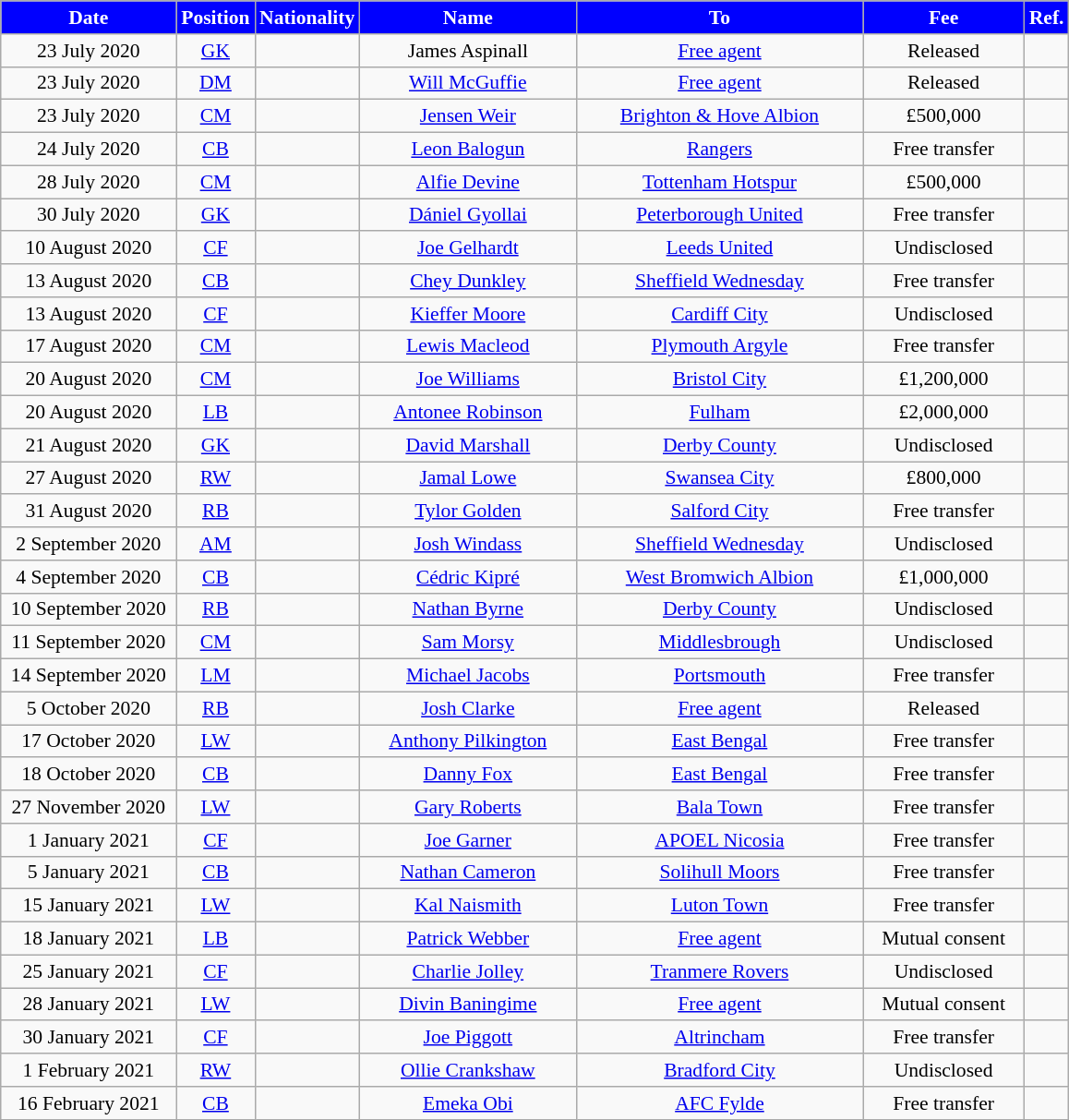<table class="wikitable" style="text-align:center; font-size:90%; ">
<tr>
<th style="background:#0000FF; color:#FFFFFF; width:120px;">Date</th>
<th style="background:#0000FF; color:#FFFFFF; width:50px;">Position</th>
<th style="background:#0000FF; color:#FFFFFF; width:50px;">Nationality</th>
<th style="background:#0000FF; color:#FFFFFF; width:150px;">Name</th>
<th style="background:#0000FF; color:#FFFFFF; width:200px;">To</th>
<th style="background:#0000FF; color:#FFFFFF; width:110px;">Fee</th>
<th style="background:#0000FF; color:#FFFFFF; width:25px;">Ref.</th>
</tr>
<tr>
<td>23 July 2020</td>
<td><a href='#'>GK</a></td>
<td></td>
<td>James Aspinall</td>
<td><a href='#'>Free agent</a></td>
<td>Released</td>
<td></td>
</tr>
<tr>
<td>23 July 2020</td>
<td><a href='#'>DM</a></td>
<td></td>
<td><a href='#'>Will McGuffie</a></td>
<td><a href='#'>Free agent</a></td>
<td>Released</td>
<td></td>
</tr>
<tr>
<td>23 July 2020</td>
<td><a href='#'>CM</a></td>
<td></td>
<td><a href='#'>Jensen Weir</a></td>
<td> <a href='#'>Brighton & Hove Albion</a></td>
<td>£500,000</td>
<td></td>
</tr>
<tr>
<td>24 July 2020</td>
<td><a href='#'>CB</a></td>
<td></td>
<td><a href='#'>Leon Balogun</a></td>
<td> <a href='#'>Rangers</a></td>
<td>Free transfer</td>
<td></td>
</tr>
<tr>
<td>28 July 2020</td>
<td><a href='#'>CM</a></td>
<td></td>
<td><a href='#'>Alfie Devine</a></td>
<td> <a href='#'>Tottenham Hotspur</a></td>
<td>£500,000</td>
<td></td>
</tr>
<tr>
<td>30 July 2020</td>
<td><a href='#'>GK</a></td>
<td></td>
<td><a href='#'>Dániel Gyollai</a></td>
<td> <a href='#'>Peterborough United</a></td>
<td>Free transfer</td>
<td></td>
</tr>
<tr>
<td>10 August 2020</td>
<td><a href='#'>CF</a></td>
<td></td>
<td><a href='#'>Joe Gelhardt</a></td>
<td> <a href='#'>Leeds United</a></td>
<td>Undisclosed</td>
<td></td>
</tr>
<tr>
<td>13 August 2020</td>
<td><a href='#'>CB</a></td>
<td></td>
<td><a href='#'>Chey Dunkley</a></td>
<td> <a href='#'>Sheffield Wednesday</a></td>
<td>Free transfer</td>
<td></td>
</tr>
<tr>
<td>13 August 2020</td>
<td><a href='#'>CF</a></td>
<td></td>
<td><a href='#'>Kieffer Moore</a></td>
<td> <a href='#'>Cardiff City</a></td>
<td>Undisclosed</td>
<td></td>
</tr>
<tr>
<td>17 August 2020</td>
<td><a href='#'>CM</a></td>
<td></td>
<td><a href='#'>Lewis Macleod</a></td>
<td> <a href='#'>Plymouth Argyle</a></td>
<td>Free transfer</td>
<td></td>
</tr>
<tr>
<td>20 August 2020</td>
<td><a href='#'>CM</a></td>
<td></td>
<td><a href='#'>Joe Williams</a></td>
<td> <a href='#'>Bristol City</a></td>
<td>£1,200,000</td>
<td></td>
</tr>
<tr>
<td>20 August 2020</td>
<td><a href='#'>LB</a></td>
<td></td>
<td><a href='#'>Antonee Robinson</a></td>
<td> <a href='#'>Fulham</a></td>
<td>£2,000,000</td>
<td></td>
</tr>
<tr>
<td>21 August 2020</td>
<td><a href='#'>GK</a></td>
<td></td>
<td><a href='#'>David Marshall</a></td>
<td> <a href='#'>Derby County</a></td>
<td>Undisclosed</td>
<td></td>
</tr>
<tr>
<td>27 August 2020</td>
<td><a href='#'>RW</a></td>
<td></td>
<td><a href='#'>Jamal Lowe</a></td>
<td> <a href='#'>Swansea City</a></td>
<td>£800,000</td>
<td></td>
</tr>
<tr>
<td>31 August 2020</td>
<td><a href='#'>RB</a></td>
<td></td>
<td><a href='#'>Tylor Golden</a></td>
<td> <a href='#'>Salford City</a></td>
<td>Free transfer</td>
<td></td>
</tr>
<tr>
<td>2 September 2020</td>
<td><a href='#'>AM</a></td>
<td></td>
<td><a href='#'>Josh Windass</a></td>
<td> <a href='#'>Sheffield Wednesday</a></td>
<td>Undisclosed</td>
<td></td>
</tr>
<tr>
<td>4 September 2020</td>
<td><a href='#'>CB</a></td>
<td></td>
<td><a href='#'>Cédric Kipré</a></td>
<td> <a href='#'>West Bromwich Albion</a></td>
<td>£1,000,000</td>
<td></td>
</tr>
<tr>
<td>10 September 2020</td>
<td><a href='#'>RB</a></td>
<td></td>
<td><a href='#'>Nathan Byrne</a></td>
<td> <a href='#'>Derby County</a></td>
<td>Undisclosed</td>
<td></td>
</tr>
<tr>
<td>11 September 2020</td>
<td><a href='#'>CM</a></td>
<td></td>
<td><a href='#'>Sam Morsy</a></td>
<td> <a href='#'>Middlesbrough</a></td>
<td>Undisclosed</td>
<td></td>
</tr>
<tr>
<td>14 September 2020</td>
<td><a href='#'>LM</a></td>
<td></td>
<td><a href='#'>Michael Jacobs</a></td>
<td> <a href='#'>Portsmouth</a></td>
<td>Free transfer</td>
<td></td>
</tr>
<tr>
<td>5 October 2020</td>
<td><a href='#'>RB</a></td>
<td></td>
<td><a href='#'>Josh Clarke</a></td>
<td><a href='#'>Free agent</a></td>
<td>Released</td>
<td></td>
</tr>
<tr>
<td>17 October 2020</td>
<td><a href='#'>LW</a></td>
<td></td>
<td><a href='#'>Anthony Pilkington</a></td>
<td> <a href='#'>East Bengal</a></td>
<td>Free transfer</td>
<td></td>
</tr>
<tr>
<td>18 October 2020</td>
<td><a href='#'>CB</a></td>
<td></td>
<td><a href='#'>Danny Fox</a></td>
<td> <a href='#'>East Bengal</a></td>
<td>Free transfer</td>
<td></td>
</tr>
<tr>
<td>27 November 2020</td>
<td><a href='#'>LW</a></td>
<td></td>
<td><a href='#'>Gary Roberts</a></td>
<td> <a href='#'>Bala Town</a></td>
<td>Free transfer</td>
<td></td>
</tr>
<tr>
<td>1 January 2021</td>
<td><a href='#'>CF</a></td>
<td></td>
<td><a href='#'>Joe Garner</a></td>
<td> <a href='#'>APOEL Nicosia</a></td>
<td>Free transfer</td>
<td></td>
</tr>
<tr>
<td>5 January 2021</td>
<td><a href='#'>CB</a></td>
<td></td>
<td><a href='#'>Nathan Cameron</a></td>
<td> <a href='#'>Solihull Moors</a></td>
<td>Free transfer</td>
<td></td>
</tr>
<tr>
<td>15 January 2021</td>
<td><a href='#'>LW</a></td>
<td></td>
<td><a href='#'>Kal Naismith</a></td>
<td> <a href='#'>Luton Town</a></td>
<td>Free transfer</td>
<td></td>
</tr>
<tr>
<td>18 January 2021</td>
<td><a href='#'>LB</a></td>
<td></td>
<td><a href='#'>Patrick Webber</a></td>
<td><a href='#'>Free agent</a></td>
<td>Mutual consent</td>
<td></td>
</tr>
<tr>
<td>25 January 2021</td>
<td><a href='#'>CF</a></td>
<td></td>
<td><a href='#'>Charlie Jolley</a></td>
<td> <a href='#'>Tranmere Rovers</a></td>
<td>Undisclosed</td>
<td></td>
</tr>
<tr>
<td>28 January 2021</td>
<td><a href='#'>LW</a></td>
<td></td>
<td><a href='#'>Divin Baningime</a></td>
<td><a href='#'>Free agent</a></td>
<td>Mutual consent</td>
<td></td>
</tr>
<tr>
<td>30 January 2021</td>
<td><a href='#'>CF</a></td>
<td></td>
<td><a href='#'>Joe Piggott</a></td>
<td> <a href='#'>Altrincham</a></td>
<td>Free transfer</td>
<td></td>
</tr>
<tr>
<td>1 February 2021</td>
<td><a href='#'>RW</a></td>
<td></td>
<td><a href='#'>Ollie Crankshaw</a></td>
<td> <a href='#'>Bradford City</a></td>
<td>Undisclosed</td>
<td></td>
</tr>
<tr>
<td>16 February 2021</td>
<td><a href='#'>CB</a></td>
<td></td>
<td><a href='#'>Emeka Obi</a></td>
<td> <a href='#'>AFC Fylde</a></td>
<td>Free transfer</td>
<td></td>
</tr>
</table>
